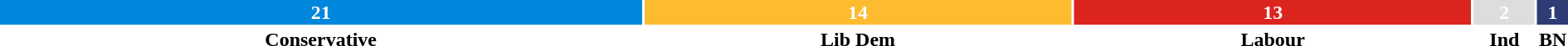<table style="width:100%; text-align:center;">
<tr style="color:white;">
<td style="background:#0087DC; width:41.18%;"><strong>21</strong></td>
<td style="background:#FDBB30; width:27.45%;"><strong>14</strong></td>
<td style="background:#DC241F; width:25.49%;"><strong>13</strong></td>
<td style="background:#DDDDDD; width:3.92%;"><strong>2</strong></td>
<td style="background:#2E3B74; width:1.96%;"><strong>1</strong></td>
</tr>
<tr>
<td><span><strong>Conservative</strong></span></td>
<td><span><strong>Lib Dem</strong></span></td>
<td><span><strong>Labour</strong></span></td>
<td><span><strong>Ind</strong></span></td>
<td><span><strong>BN</strong></span></td>
</tr>
</table>
